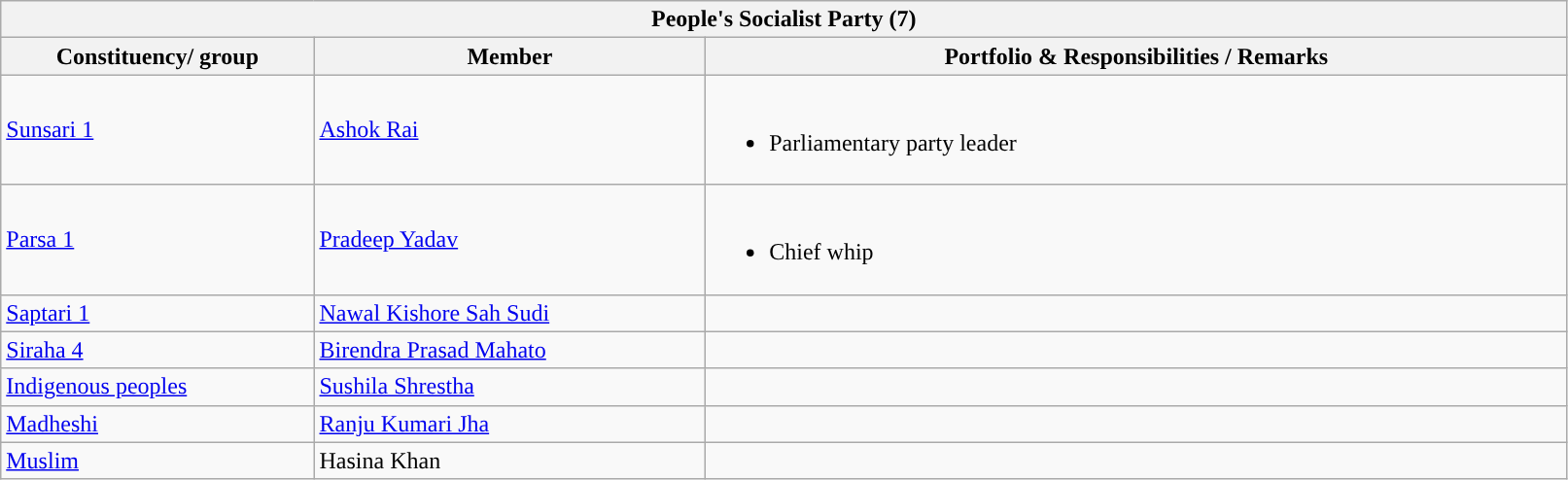<table class="wikitable sortable mw-collapsible mw-collapsed">
<tr>
<th colspan="3" style="width: 800pt; background:">People's Socialist Party (7)</th>
</tr>
<tr>
<th style="width:20%;">Constituency/ group</th>
<th style="width:25%;">Member</th>
<th>Portfolio & Responsibilities / Remarks</th>
</tr>
<tr>
<td><a href='#'>Sunsari 1</a></td>
<td><a href='#'>Ashok Rai</a></td>
<td><br><ul><li>Parliamentary party leader</li></ul></td>
</tr>
<tr>
<td><a href='#'>Parsa 1</a></td>
<td><a href='#'>Pradeep Yadav</a></td>
<td><br><ul><li>Chief whip</li></ul></td>
</tr>
<tr>
<td><a href='#'>Saptari 1</a></td>
<td><a href='#'>Nawal Kishore Sah Sudi</a></td>
<td></td>
</tr>
<tr>
<td><a href='#'>Siraha 4</a></td>
<td><a href='#'>Birendra Prasad Mahato</a></td>
<td></td>
</tr>
<tr>
<td><a href='#'>Indigenous peoples</a></td>
<td><a href='#'>Sushila Shrestha</a></td>
<td></td>
</tr>
<tr>
<td><a href='#'>Madheshi</a></td>
<td><a href='#'>Ranju Kumari Jha</a></td>
<td></td>
</tr>
<tr>
<td><a href='#'>Muslim</a></td>
<td>Hasina Khan</td>
<td></td>
</tr>
</table>
